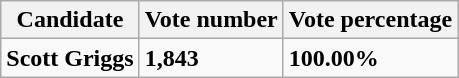<table class="wikitable">
<tr>
<th>Candidate</th>
<th>Vote number</th>
<th>Vote percentage</th>
</tr>
<tr>
<td><strong>Scott Griggs</strong></td>
<td><strong>1,843</strong></td>
<td><strong>100.00%</strong></td>
</tr>
</table>
